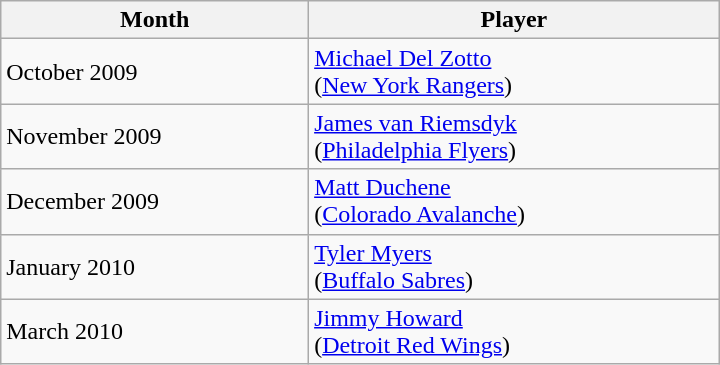<table class="wikitable" style="width: 30em;">
<tr align="center">
<th>Month</th>
<th>Player</th>
</tr>
<tr>
<td>October 2009</td>
<td><a href='#'>Michael Del Zotto</a><br>(<a href='#'>New York Rangers</a>)</td>
</tr>
<tr>
<td>November 2009</td>
<td><a href='#'>James van Riemsdyk</a><br>(<a href='#'>Philadelphia Flyers</a>)</td>
</tr>
<tr>
<td>December 2009</td>
<td><a href='#'>Matt Duchene</a><br>(<a href='#'>Colorado Avalanche</a>)</td>
</tr>
<tr>
<td>January 2010</td>
<td><a href='#'>Tyler Myers</a><br>(<a href='#'>Buffalo Sabres</a>)</td>
</tr>
<tr>
<td>March 2010</td>
<td><a href='#'>Jimmy Howard</a><br>(<a href='#'>Detroit Red Wings</a>)</td>
</tr>
</table>
